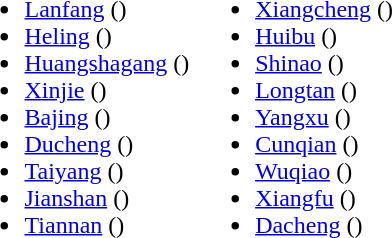<table>
<tr>
<td valign="top"><br><ul><li><a href='#'>Lanfang</a> ()</li><li><a href='#'>Heling</a> ()</li><li><a href='#'>Huangshagang</a> ()</li><li><a href='#'>Xinjie</a> ()</li><li><a href='#'>Bajing</a> ()</li><li><a href='#'>Ducheng</a> ()</li><li><a href='#'>Taiyang</a> ()</li><li><a href='#'>Jianshan</a> ()</li><li><a href='#'>Tiannan</a> ()</li></ul></td>
<td valign="top"><br><ul><li><a href='#'>Xiangcheng</a> ()</li><li><a href='#'>Huibu</a> ()</li><li><a href='#'>Shinao</a> ()</li><li><a href='#'>Longtan</a> ()</li><li><a href='#'>Yangxu</a> ()</li><li><a href='#'>Cunqian</a> ()</li><li><a href='#'>Wuqiao</a> ()</li><li><a href='#'>Xiangfu</a> ()</li><li><a href='#'>Dacheng</a> ()</li></ul></td>
</tr>
</table>
